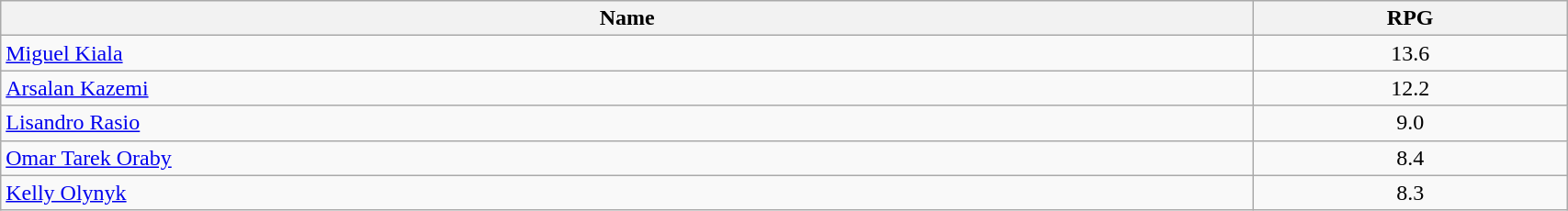<table class=wikitable width="90%">
<tr>
<th width="80%">Name</th>
<th width="20%">RPG</th>
</tr>
<tr>
<td> <a href='#'>Miguel Kiala</a></td>
<td align=center>13.6</td>
</tr>
<tr>
<td> <a href='#'>Arsalan Kazemi</a></td>
<td align=center>12.2</td>
</tr>
<tr>
<td> <a href='#'>Lisandro Rasio</a></td>
<td align=center>9.0</td>
</tr>
<tr>
<td> <a href='#'>Omar Tarek Oraby</a></td>
<td align=center>8.4</td>
</tr>
<tr>
<td> <a href='#'>Kelly Olynyk</a></td>
<td align=center>8.3</td>
</tr>
</table>
